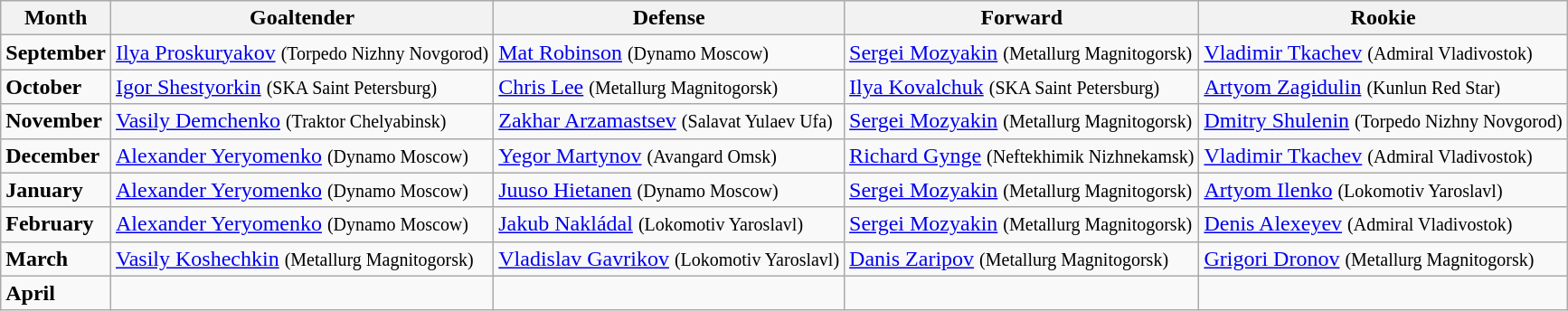<table class="wikitable" style="text-align:left;">
<tr>
<th>Month</th>
<th>Goaltender</th>
<th>Defense</th>
<th>Forward</th>
<th>Rookie</th>
</tr>
<tr>
<td style="text-align:left;"><strong>September</strong></td>
<td> <a href='#'>Ilya Proskuryakov</a> <small>(Torpedo Nizhny Novgorod)</small></td>
<td> <a href='#'>Mat Robinson</a> <small>(Dynamo Moscow)</small></td>
<td> <a href='#'>Sergei Mozyakin</a> <small>(Metallurg Magnitogorsk)</small></td>
<td> <a href='#'>Vladimir Tkachev</a> <small>(Admiral Vladivostok)</small></td>
</tr>
<tr>
<td style="text-align:left;"><strong>October</strong></td>
<td> <a href='#'>Igor Shestyorkin</a> <small>(SKA Saint Petersburg)</small></td>
<td> <a href='#'>Chris Lee</a> <small>(Metallurg Magnitogorsk)</small></td>
<td> <a href='#'>Ilya Kovalchuk</a> <small>(SKA Saint Petersburg)</small></td>
<td> <a href='#'>Artyom Zagidulin</a> <small>(Kunlun Red Star)</small></td>
</tr>
<tr>
<td style="text-align:left;"><strong>November</strong></td>
<td> <a href='#'>Vasily Demchenko</a> <small>(Traktor Chelyabinsk)</small></td>
<td> <a href='#'>Zakhar Arzamastsev</a> <small>(Salavat Yulaev Ufa)</small></td>
<td> <a href='#'>Sergei Mozyakin</a> <small>(Metallurg Magnitogorsk)</small></td>
<td> <a href='#'>Dmitry Shulenin</a> <small>(Torpedo Nizhny Novgorod)</small></td>
</tr>
<tr>
<td style="text-align:left;"><strong>December</strong></td>
<td> <a href='#'>Alexander Yeryomenko</a> <small>(Dynamo Moscow)</small></td>
<td> <a href='#'>Yegor Martynov</a> <small>(Avangard Omsk)</small></td>
<td> <a href='#'>Richard Gynge</a> <small>(Neftekhimik Nizhnekamsk)</small></td>
<td> <a href='#'>Vladimir Tkachev</a> <small>(Admiral Vladivostok)</small></td>
</tr>
<tr>
<td style="text-align:left;"><strong>January</strong></td>
<td> <a href='#'>Alexander Yeryomenko</a> <small>(Dynamo Moscow)</small></td>
<td> <a href='#'>Juuso Hietanen</a> <small>(Dynamo Moscow)</small></td>
<td> <a href='#'>Sergei Mozyakin</a> <small>(Metallurg Magnitogorsk)</small></td>
<td> <a href='#'>Artyom Ilenko</a> <small>(Lokomotiv Yaroslavl)</small></td>
</tr>
<tr>
<td style="text-align:left;"><strong>February</strong></td>
<td> <a href='#'>Alexander Yeryomenko</a> <small>(Dynamo Moscow)</small></td>
<td> <a href='#'>Jakub Nakládal</a> <small>(Lokomotiv Yaroslavl)</small></td>
<td> <a href='#'>Sergei Mozyakin</a> <small>(Metallurg Magnitogorsk)</small></td>
<td> <a href='#'>Denis Alexeyev</a> <small>(Admiral Vladivostok)</small></td>
</tr>
<tr>
<td style="text-align:left;"><strong>March</strong></td>
<td> <a href='#'>Vasily Koshechkin</a> <small>(Metallurg Magnitogorsk)</small></td>
<td> <a href='#'>Vladislav Gavrikov</a> <small>(Lokomotiv Yaroslavl)</small></td>
<td> <a href='#'>Danis Zaripov</a> <small>(Metallurg Magnitogorsk)</small></td>
<td> <a href='#'>Grigori Dronov</a> <small>(Metallurg Magnitogorsk)</small></td>
</tr>
<tr>
<td style="text-align:left;"><strong>April</strong></td>
<td></td>
<td></td>
<td></td>
<td></td>
</tr>
</table>
